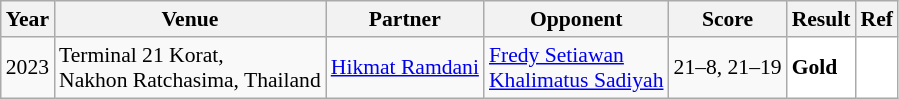<table class="sortable wikitable" style="font-size: 90%;">
<tr>
<th>Year</th>
<th>Venue</th>
<th>Partner</th>
<th>Opponent</th>
<th>Score</th>
<th>Result</th>
<th>Ref</th>
</tr>
<tr>
<td align="center">2023</td>
<td align="left">Terminal 21 Korat,<br>Nakhon Ratchasima, Thailand</td>
<td align="left"> <a href='#'>Hikmat Ramdani</a></td>
<td align="left"> <a href='#'>Fredy Setiawan</a> <br>  <a href='#'>Khalimatus Sadiyah</a></td>
<td align="left">21–8, 21–19</td>
<td style="text-align:left; background:white"> <strong>Gold</strong></td>
<td style="text-align:center; background:white"></td>
</tr>
</table>
